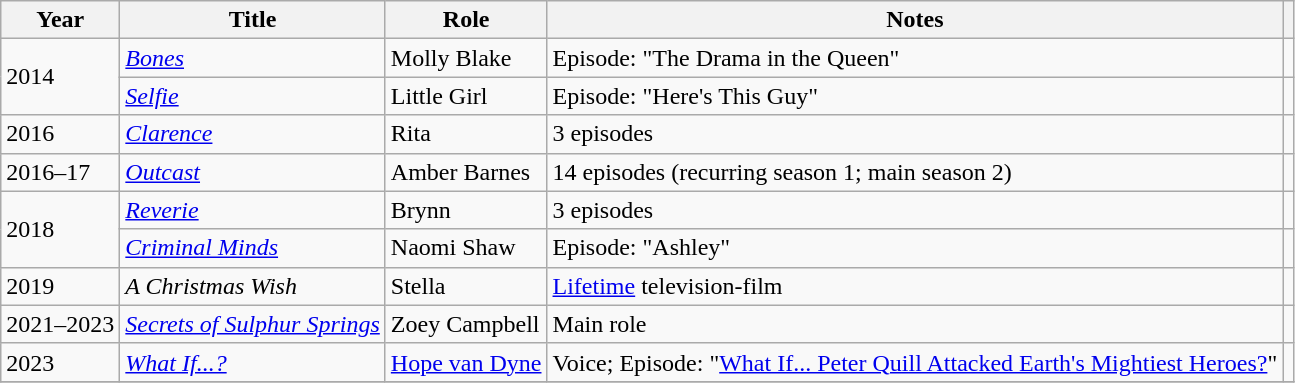<table class="wikitable sortable">
<tr>
<th>Year</th>
<th>Title</th>
<th>Role</th>
<th class="unsortable">Notes</th>
<th scope="col" class="unsortable"></th>
</tr>
<tr>
<td rowspan="2">2014</td>
<td><em><a href='#'>Bones</a></em></td>
<td>Molly Blake</td>
<td>Episode: "The Drama in the Queen"</td>
<td align="center"></td>
</tr>
<tr>
<td><em><a href='#'>Selfie</a></em></td>
<td>Little Girl</td>
<td>Episode: "Here's This Guy"</td>
<td align="center"></td>
</tr>
<tr>
<td>2016</td>
<td><em><a href='#'>Clarence</a></em></td>
<td>Rita</td>
<td>3 episodes</td>
<td align="center"></td>
</tr>
<tr>
<td>2016–17</td>
<td><em><a href='#'>Outcast</a></em></td>
<td>Amber Barnes</td>
<td>14 episodes (recurring season 1; main season 2)</td>
<td align="center"></td>
</tr>
<tr>
<td rowspan="2">2018</td>
<td><em><a href='#'>Reverie</a></em></td>
<td>Brynn</td>
<td>3 episodes</td>
<td align="center"></td>
</tr>
<tr>
<td><em><a href='#'>Criminal Minds</a></em></td>
<td>Naomi Shaw</td>
<td>Episode: "Ashley"</td>
<td align="center"></td>
</tr>
<tr>
<td>2019</td>
<td><em>A Christmas Wish</em></td>
<td>Stella</td>
<td><a href='#'>Lifetime</a> television-film</td>
<td align="center"></td>
</tr>
<tr>
<td>2021–2023</td>
<td><em><a href='#'>Secrets of Sulphur Springs</a></em></td>
<td>Zoey Campbell</td>
<td>Main role</td>
<td align="center"></td>
</tr>
<tr>
<td>2023</td>
<td><em><a href='#'>What If...?</a></em></td>
<td><a href='#'>Hope van Dyne</a></td>
<td>Voice; Episode: "<a href='#'>What If... Peter Quill Attacked Earth's Mightiest Heroes?</a>"</td>
<td align="center"></td>
</tr>
<tr>
</tr>
</table>
